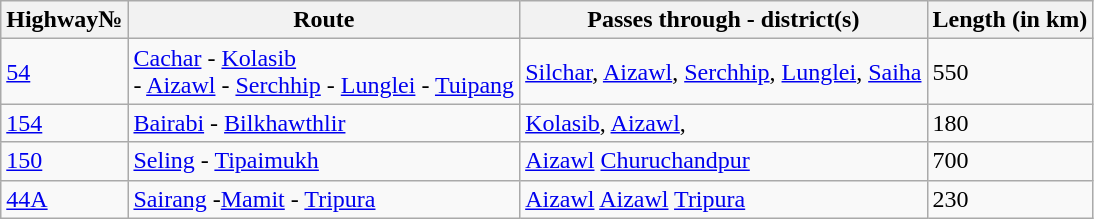<table class="sortable wikitable">
<tr>
<th>Highway№</th>
<th>Route</th>
<th>Passes through - district(s)</th>
<th>Length (in km)</th>
</tr>
<tr>
<td><a href='#'>54</a></td>
<td><a href='#'>Cachar</a> - <a href='#'>Kolasib</a><br>- <a href='#'>Aizawl</a> - <a href='#'>Serchhip</a> - <a href='#'>Lunglei</a> - <a href='#'>Tuipang</a></td>
<td><a href='#'>Silchar</a>, <a href='#'>Aizawl</a>, <a href='#'>Serchhip</a>, <a href='#'>Lunglei</a>, <a href='#'>Saiha</a></td>
<td>550</td>
</tr>
<tr>
<td><a href='#'>154</a></td>
<td><a href='#'>Bairabi</a> - <a href='#'>Bilkhawthlir</a></td>
<td><a href='#'>Kolasib</a>, <a href='#'>Aizawl</a>,</td>
<td>180</td>
</tr>
<tr>
<td><a href='#'>150</a></td>
<td><a href='#'>Seling</a> - <a href='#'>Tipaimukh</a></td>
<td><a href='#'>Aizawl</a> <a href='#'>Churuchandpur</a></td>
<td>700</td>
</tr>
<tr>
<td><a href='#'>44A</a></td>
<td><a href='#'>Sairang</a> -<a href='#'>Mamit</a> - <a href='#'>Tripura</a></td>
<td><a href='#'>Aizawl</a> <a href='#'>Aizawl</a> <a href='#'>Tripura</a></td>
<td>230</td>
</tr>
</table>
